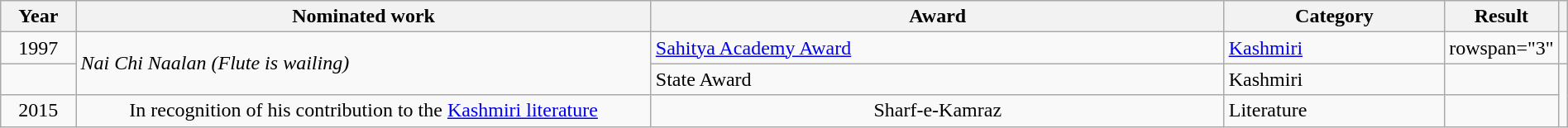<table class="wikitable sortable" width=100%>
<tr>
<th width=5%>Year</th>
<th style="width:40%;">Nominated work</th>
<th style="width:40%;">Award</th>
<th style="width:40%;">Category</th>
<th style="width:10%;">Result</th>
<th width=5%></th>
</tr>
<tr>
<td style="text-align:center;">1997</td>
<td rowspan="2"><em>Nai Chi Naalan (Flute is wailing)</em></td>
<td><a href='#'>Sahitya Academy Award</a></td>
<td style="text-align:left;"><a href='#'>Kashmiri</a></td>
<td>rowspan="3"</td>
<td style="text-align:center;"></td>
</tr>
<tr>
<td></td>
<td>State Award</td>
<td style="text-align:left;">Kashmiri</td>
<td style="text-align:center;"></td>
</tr>
<tr>
<td style="text-align:center;">2015</td>
<td style="text-align:center;">In recognition of his contribution to the <a href='#'>Kashmiri literature</a></td>
<td style="text-align:center;">Sharf-e-Kamraz</td>
<td style="text-align:left;">Literature</td>
<td style="text-align:center;"></td>
</tr>
</table>
